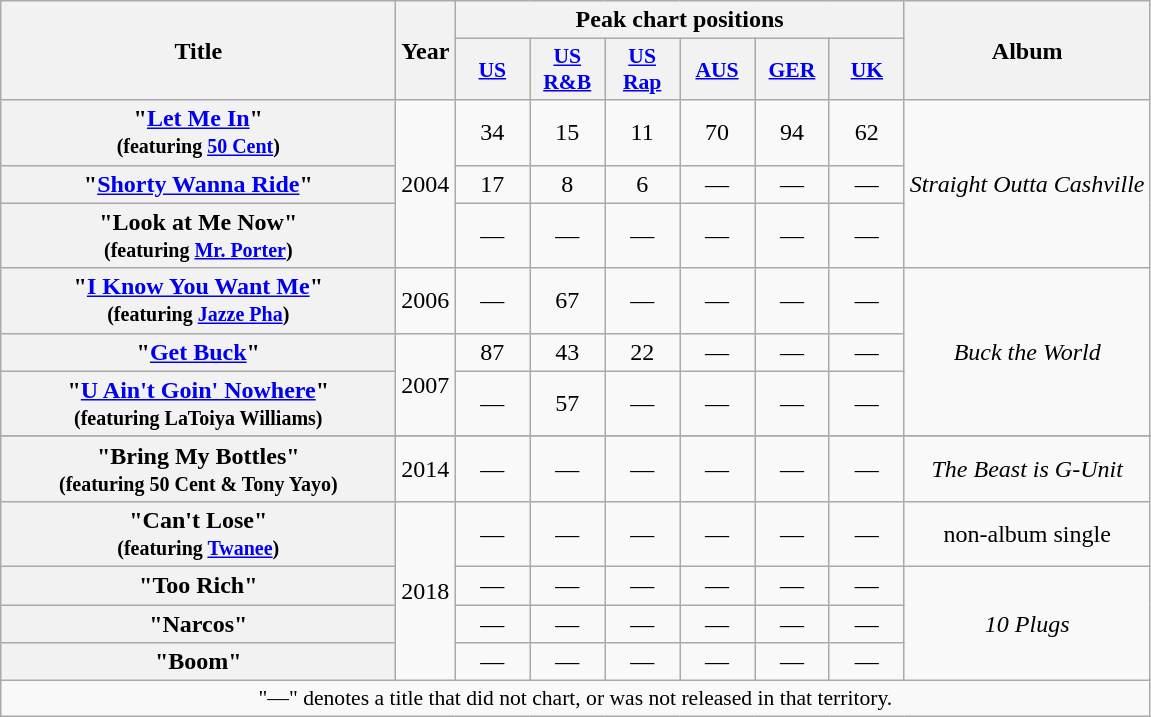<table class="wikitable plainrowheaders" style="text-align:center;" border="1">
<tr>
<th scope="col" rowspan="2" style="width:16em;">Title</th>
<th scope="col" rowspan="2">Year</th>
<th scope="col" colspan="6">Peak chart positions</th>
<th scope="col" rowspan="2">Album</th>
</tr>
<tr>
<th style="width:3em; font-size:90%"><a href='#'>US</a><br></th>
<th style="width:3em; font-size:90%"><a href='#'>US<br>R&B</a><br></th>
<th style="width:3em; font-size:90%"><a href='#'>US<br>Rap</a><br></th>
<th style="width:3em; font-size:90%"><a href='#'>AUS</a><br></th>
<th style="width:3em; font-size:90%"><a href='#'>GER</a><br></th>
<th style="width:3em; font-size:90%"><a href='#'>UK</a><br></th>
</tr>
<tr>
<th scope="row">"<a href='#'>Let Me In</a>"<br><small>(featuring <a href='#'>50 Cent</a>)</small></th>
<td rowspan="3">2004</td>
<td>34</td>
<td>15</td>
<td>11</td>
<td>70</td>
<td>94</td>
<td>62</td>
<td rowspan="3"><em>Straight Outta Cashville</em></td>
</tr>
<tr>
<th scope="row">"<a href='#'>Shorty Wanna Ride</a>"</th>
<td>17</td>
<td>8</td>
<td>6</td>
<td>—</td>
<td>—</td>
<td>—</td>
</tr>
<tr>
<th scope="row">"Look at Me Now"<br><small>(featuring <a href='#'>Mr. Porter</a>)</small></th>
<td>—</td>
<td>—</td>
<td>—</td>
<td>—</td>
<td>—</td>
<td>—</td>
</tr>
<tr>
<th scope="row">"<a href='#'>I Know You Want Me</a>"<br><small>(featuring <a href='#'>Jazze Pha</a>)</small></th>
<td>2006</td>
<td>—</td>
<td>67</td>
<td>—</td>
<td>—</td>
<td>—</td>
<td>—</td>
<td rowspan="3"><em>Buck the World</em></td>
</tr>
<tr>
<th scope="row">"<a href='#'>Get Buck</a>"</th>
<td rowspan="2">2007</td>
<td>87</td>
<td>43</td>
<td>22</td>
<td>—</td>
<td>—</td>
<td>—</td>
</tr>
<tr>
<th scope="row">"<a href='#'>U Ain't Goin' Nowhere</a>"<br><small>(featuring LaToiya Williams)</small></th>
<td>—</td>
<td>57</td>
<td>—</td>
<td>—</td>
<td>—</td>
<td>—</td>
</tr>
<tr>
</tr>
<tr>
<th scope="row">"Bring My Bottles"<br><small>(featuring 50 Cent & Tony Yayo)</small></th>
<td>2014</td>
<td>—</td>
<td>—</td>
<td>—</td>
<td>—</td>
<td>—</td>
<td>—</td>
<td><em>The Beast is G-Unit</em></td>
</tr>
<tr>
<th scope="row">"Can't Lose"<br><small>(featuring <a href='#'>Twanee</a>)</small></th>
<td rowspan="4">2018</td>
<td>—</td>
<td>—</td>
<td>—</td>
<td>—</td>
<td>—</td>
<td>—</td>
<td>non-album single</td>
</tr>
<tr>
<th scope="row">"Too Rich"</th>
<td>—</td>
<td>—</td>
<td>—</td>
<td>—</td>
<td>—</td>
<td>—</td>
<td rowspan="3"><em>10 Plugs</em></td>
</tr>
<tr>
<th scope="row">"Narcos"</th>
<td>—</td>
<td>—</td>
<td>—</td>
<td>—</td>
<td>—</td>
<td>—</td>
</tr>
<tr>
<th scope="row">"Boom"</th>
<td>—</td>
<td>—</td>
<td>—</td>
<td>—</td>
<td>—</td>
<td>—</td>
</tr>
<tr>
<td colspan="9" style="font-size:90%">"—" denotes a title that did not chart, or was not released in that territory.</td>
</tr>
</table>
